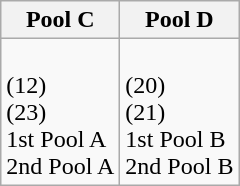<table class="wikitable">
<tr>
<th width=50%>Pool C</th>
<th width=50%>Pool D</th>
</tr>
<tr>
<td><br> (12)<br>
 (23)<br>
1st Pool A<br>
2nd Pool A</td>
<td><br> (20)<br>
 (21)<br>
1st Pool B<br>
2nd Pool B</td>
</tr>
</table>
